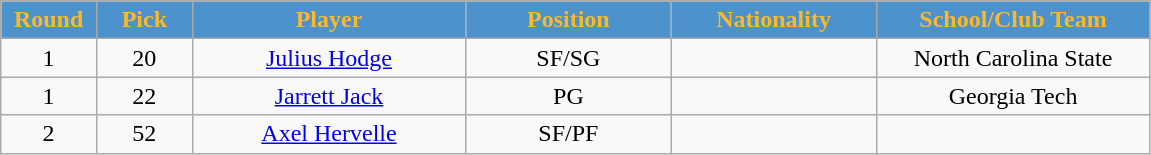<table class="wikitable sortable sortable">
<tr>
<th style="background:#4C92CC;color:#FDB827;" width="7%">Round</th>
<th style="background:#4C92CC;color:#FDB827;" width="7%">Pick</th>
<th style="background:#4C92CC;color:#FDB827;" width="20%">Player</th>
<th style="background:#4C92CC;color:#FDB827;" width="15%">Position</th>
<th style="background:#4C92CC;color:#FDB827;" width="15%">Nationality</th>
<th style="background:#4C92CC;color:#FDB827;" width="20%">School/Club Team</th>
</tr>
<tr style="text-align: center">
<td>1</td>
<td>20</td>
<td><a href='#'>Julius Hodge</a></td>
<td>SF/SG</td>
<td></td>
<td>North Carolina State</td>
</tr>
<tr style="text-align: center">
<td>1</td>
<td>22</td>
<td><a href='#'>Jarrett Jack</a></td>
<td>PG</td>
<td></td>
<td>Georgia Tech</td>
</tr>
<tr style="text-align: center">
<td>2</td>
<td>52</td>
<td><a href='#'>Axel Hervelle</a></td>
<td>SF/PF</td>
<td></td>
<td></td>
</tr>
</table>
